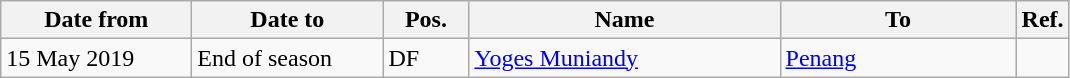<table class="wikitable">
<tr>
<th style="width:120px">Date from</th>
<th style="width:120px">Date to</th>
<th style="width:50px">Pos.</th>
<th style="width:200px">Name</th>
<th style="width:150px">To</th>
<th style="width:20px">Ref.</th>
</tr>
<tr>
<td>15 May 2019</td>
<td>End of season</td>
<td>DF</td>
<td> <a href='#'>Yoges Muniandy</a></td>
<td> <a href='#'>Penang</a></td>
<td></td>
</tr>
</table>
